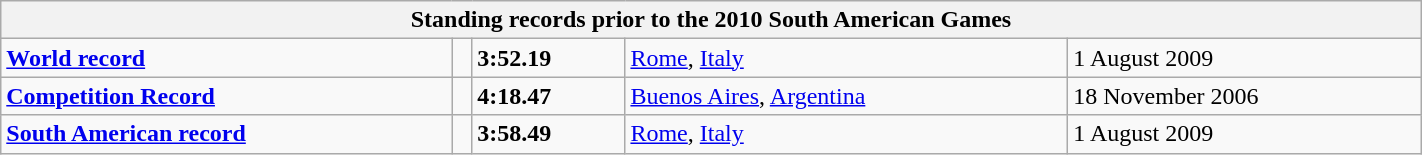<table class="wikitable" width=75%>
<tr>
<th colspan="5">Standing records prior to the 2010 South American Games</th>
</tr>
<tr>
<td><strong><a href='#'>World record</a></strong></td>
<td></td>
<td><strong>3:52.19</strong></td>
<td><a href='#'>Rome</a>, <a href='#'>Italy</a></td>
<td>1 August 2009</td>
</tr>
<tr>
<td><strong><a href='#'>Competition Record</a></strong></td>
<td></td>
<td><strong>4:18.47</strong></td>
<td><a href='#'>Buenos Aires</a>, <a href='#'>Argentina</a></td>
<td>18 November 2006</td>
</tr>
<tr>
<td><strong><a href='#'>South American record</a></strong></td>
<td></td>
<td><strong>3:58.49</strong></td>
<td><a href='#'>Rome</a>, <a href='#'>Italy</a></td>
<td>1 August 2009</td>
</tr>
</table>
